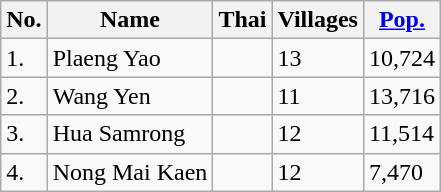<table class="wikitable sortable">
<tr>
<th>No.</th>
<th>Name</th>
<th>Thai</th>
<th>Villages</th>
<th><a href='#'>Pop.</a></th>
</tr>
<tr>
<td>1.</td>
<td>Plaeng Yao</td>
<td></td>
<td>13</td>
<td>10,724</td>
</tr>
<tr>
<td>2.</td>
<td>Wang Yen</td>
<td></td>
<td>11</td>
<td>13,716</td>
</tr>
<tr>
<td>3.</td>
<td>Hua Samrong</td>
<td></td>
<td>12</td>
<td>11,514</td>
</tr>
<tr>
<td>4.</td>
<td>Nong Mai Kaen</td>
<td></td>
<td>12</td>
<td>7,470</td>
</tr>
</table>
